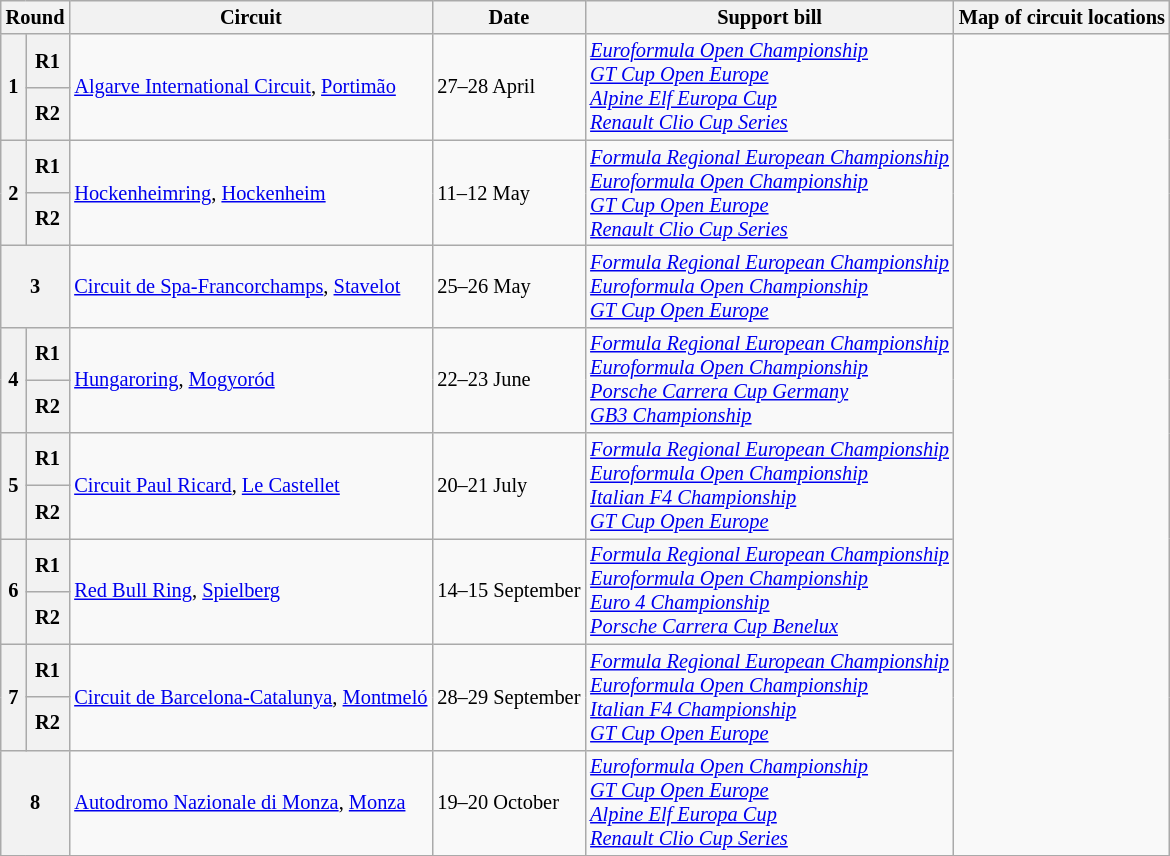<table class="wikitable" style="font-size: 85%;">
<tr>
<th colspan="2">Round</th>
<th>Circuit</th>
<th>Date</th>
<th>Support bill</th>
<th>Map of circuit locations</th>
</tr>
<tr>
<th rowspan="2">1</th>
<th>R1</th>
<td rowspan="2"> <a href='#'>Algarve International Circuit</a>, <a href='#'>Portimão</a></td>
<td rowspan="2">27–28 April</td>
<td rowspan="2"><em><a href='#'>Euroformula Open Championship</a></em><br><em><a href='#'>GT Cup Open Europe</a></em><br><em><a href='#'>Alpine Elf Europa Cup</a></em><br><em><a href='#'>Renault Clio Cup Series</a></em></td>
<td rowspan="14"></td>
</tr>
<tr>
<th>R2</th>
</tr>
<tr>
<th rowspan="2">2</th>
<th>R1</th>
<td rowspan="2"> <a href='#'>Hockenheimring</a>, <a href='#'>Hockenheim</a></td>
<td rowspan="2">11–12 May</td>
<td rowspan="2"><em><a href='#'>Formula Regional European Championship</a></em><br><em><a href='#'>Euroformula Open Championship</a></em><br><em><a href='#'>GT Cup Open Europe</a></em><br><em><a href='#'>Renault Clio Cup Series</a></em></td>
</tr>
<tr>
<th>R2</th>
</tr>
<tr>
<th colspan="2">3</th>
<td> <a href='#'>Circuit de Spa-Francorchamps</a>, <a href='#'>Stavelot</a></td>
<td>25–26 May</td>
<td><em><a href='#'>Formula Regional European Championship</a></em><br><em><a href='#'>Euroformula Open Championship</a></em><br><em><a href='#'>GT Cup Open Europe</a></em></td>
</tr>
<tr>
<th rowspan="2">4</th>
<th>R1</th>
<td rowspan="2"> <a href='#'>Hungaroring</a>, <a href='#'>Mogyoród</a></td>
<td rowspan="2">22–23 June</td>
<td rowspan="2"><em><a href='#'>Formula Regional European Championship</a></em><br><em><a href='#'>Euroformula Open Championship</a></em><br><em><a href='#'>Porsche Carrera Cup Germany</a></em><br><em><a href='#'>GB3 Championship</a></em></td>
</tr>
<tr>
<th>R2</th>
</tr>
<tr>
<th rowspan="2">5</th>
<th>R1</th>
<td rowspan="2"> <a href='#'>Circuit Paul Ricard</a>, <a href='#'>Le Castellet</a></td>
<td rowspan="2">20–21 July</td>
<td rowspan="2"><em><a href='#'>Formula Regional European Championship</a></em><br><em><a href='#'>Euroformula Open Championship</a></em><br><em><a href='#'>Italian F4 Championship</a></em><br><em><a href='#'>GT Cup Open Europe</a></em></td>
</tr>
<tr>
<th>R2</th>
</tr>
<tr>
<th rowspan="2">6</th>
<th>R1</th>
<td rowspan="2"> <a href='#'>Red Bull Ring</a>, <a href='#'>Spielberg</a></td>
<td rowspan="2">14–15 September</td>
<td rowspan="2"><em><a href='#'>Formula Regional European Championship</a></em><br><em><a href='#'>Euroformula Open Championship</a></em><br><em><a href='#'>Euro 4 Championship</a></em><br><em><a href='#'>Porsche Carrera Cup Benelux</a></em></td>
</tr>
<tr>
<th>R2</th>
</tr>
<tr>
<th rowspan="2">7</th>
<th>R1</th>
<td rowspan="2" nowrap> <a href='#'>Circuit de Barcelona-Catalunya</a>, <a href='#'>Montmeló</a></td>
<td rowspan="2" nowrap>28–29 September</td>
<td rowspan="2" nowrap><em><a href='#'>Formula Regional European Championship</a></em><br><em><a href='#'>Euroformula Open Championship</a></em><br><em><a href='#'>Italian F4 Championship</a></em><br><em><a href='#'>GT Cup Open Europe</a></em></td>
</tr>
<tr>
<th>R2</th>
</tr>
<tr>
<th colspan="2">8</th>
<td> <a href='#'>Autodromo Nazionale di Monza</a>, <a href='#'>Monza</a></td>
<td>19–20 October</td>
<td><em><a href='#'>Euroformula Open Championship</a></em><br><em><a href='#'>GT Cup Open Europe</a></em><br><em><a href='#'>Alpine Elf Europa Cup</a></em><br><em><a href='#'>Renault Clio Cup Series</a></em></td>
</tr>
<tr>
</tr>
</table>
